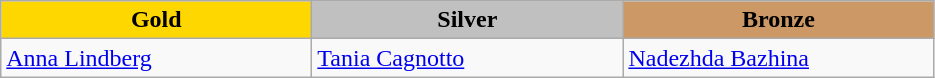<table class="wikitable" style="text-align:left">
<tr align="center">
<td width=200 bgcolor=gold><strong>Gold</strong></td>
<td width=200 bgcolor=silver><strong>Silver</strong></td>
<td width=200 bgcolor=CC9966><strong>Bronze</strong></td>
</tr>
<tr>
<td><a href='#'>Anna Lindberg</a> <br> </td>
<td><a href='#'>Tania Cagnotto</a> <br> </td>
<td><a href='#'>Nadezhda Bazhina</a> <br> </td>
</tr>
</table>
